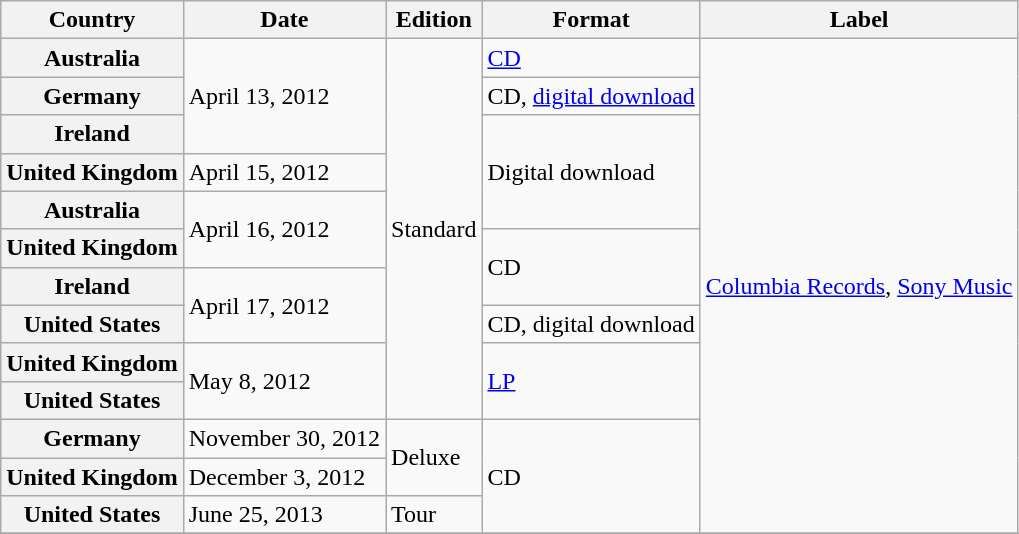<table class="wikitable plainrowheaders">
<tr>
<th scope="col">Country</th>
<th scope="col">Date</th>
<th scope="col">Edition</th>
<th scope="col">Format</th>
<th scope="col">Label</th>
</tr>
<tr>
<th scope="row">Australia</th>
<td rowspan="3">April 13, 2012</td>
<td rowspan="10">Standard</td>
<td><a href='#'>CD</a></td>
<td rowspan="13"><a href='#'>Columbia Records</a>, <a href='#'>Sony Music</a></td>
</tr>
<tr>
<th scope="row">Germany</th>
<td>CD, <a href='#'>digital download</a></td>
</tr>
<tr>
<th scope="row">Ireland</th>
<td rowspan="3">Digital download</td>
</tr>
<tr>
<th scope="row">United Kingdom</th>
<td>April 15, 2012</td>
</tr>
<tr>
<th scope="row">Australia</th>
<td rowspan="2">April 16, 2012</td>
</tr>
<tr>
<th scope="row">United Kingdom</th>
<td rowspan="2">CD</td>
</tr>
<tr>
<th scope="row">Ireland</th>
<td rowspan="2">April 17, 2012</td>
</tr>
<tr>
<th scope="row">United States</th>
<td>CD, digital download</td>
</tr>
<tr>
<th scope="row">United Kingdom</th>
<td rowspan="2">May 8, 2012</td>
<td rowspan="2"><a href='#'>LP</a></td>
</tr>
<tr>
<th scope="row">United States</th>
</tr>
<tr>
<th scope="row">Germany</th>
<td>November 30, 2012</td>
<td rowspan="2">Deluxe</td>
<td rowspan="3">CD</td>
</tr>
<tr>
<th scope="row">United Kingdom</th>
<td>December 3, 2012</td>
</tr>
<tr>
<th scope="row">United States</th>
<td>June 25, 2013</td>
<td>Tour</td>
</tr>
<tr>
</tr>
</table>
